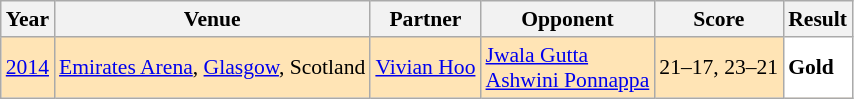<table class="sortable wikitable" style="font-size: 90%;">
<tr>
<th>Year</th>
<th>Venue</th>
<th>Partner</th>
<th>Opponent</th>
<th>Score</th>
<th>Result</th>
</tr>
<tr style="background:#FFE4B5">
<td align="center"><a href='#'>2014</a></td>
<td align="left"><a href='#'>Emirates Arena</a>, <a href='#'>Glasgow</a>, Scotland</td>
<td align="left"> <a href='#'>Vivian Hoo</a></td>
<td align="left"> <a href='#'>Jwala Gutta</a><br> <a href='#'>Ashwini Ponnappa</a></td>
<td align="left">21–17, 23–21</td>
<td style="text-align:left; background:white"> <strong>Gold</strong></td>
</tr>
</table>
